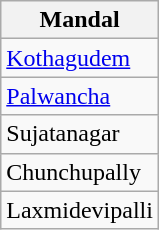<table class="wikitable sortable static-row-numbers static-row-header-hash">
<tr>
<th>Mandal</th>
</tr>
<tr>
<td><a href='#'>Kothagudem</a></td>
</tr>
<tr>
<td><a href='#'>Palwancha</a></td>
</tr>
<tr>
<td>Sujatanagar</td>
</tr>
<tr>
<td>Chunchupally</td>
</tr>
<tr>
<td>Laxmidevipalli</td>
</tr>
</table>
